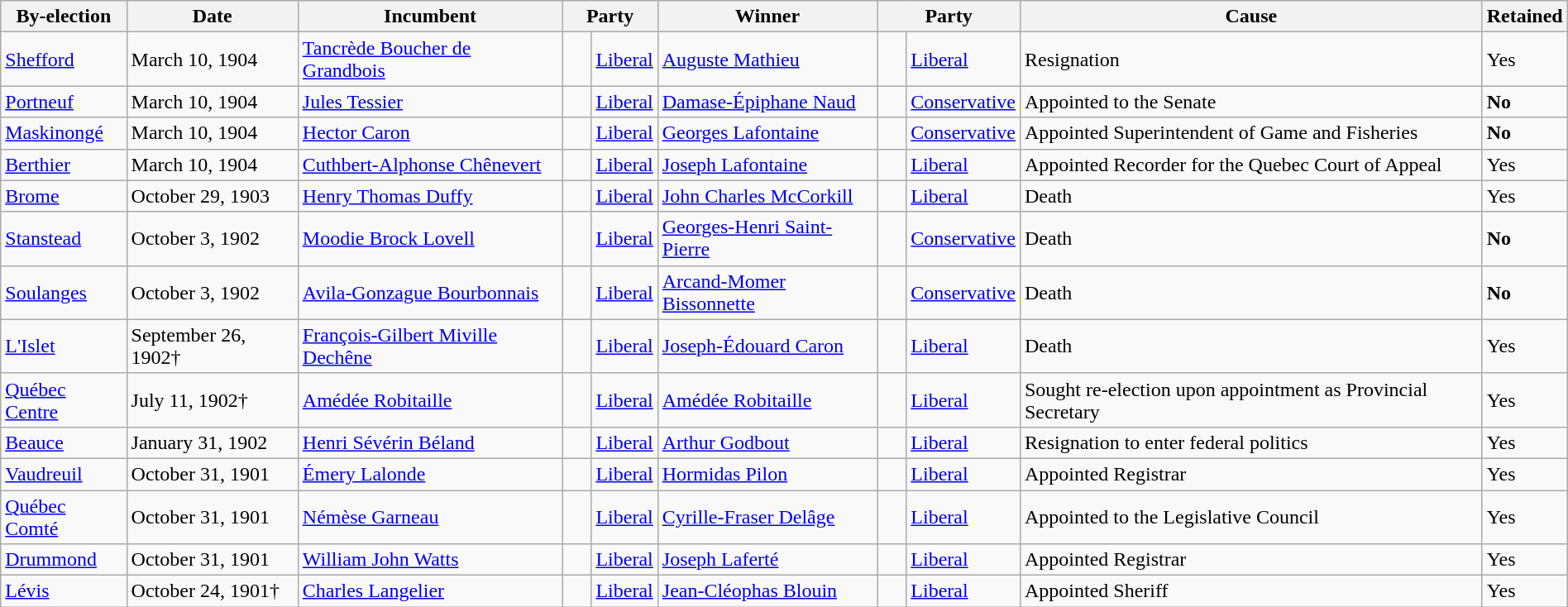<table class=wikitable style="width:100%">
<tr>
<th>By-election</th>
<th>Date</th>
<th>Incumbent</th>
<th colspan=2>Party</th>
<th>Winner</th>
<th colspan=2>Party</th>
<th>Cause</th>
<th>Retained</th>
</tr>
<tr>
<td><a href='#'>Shefford</a></td>
<td>March 10, 1904</td>
<td><a href='#'>Tancrède Boucher de Grandbois</a></td>
<td>    </td>
<td><a href='#'>Liberal</a></td>
<td><a href='#'>Auguste Mathieu</a></td>
<td>    </td>
<td><a href='#'>Liberal</a></td>
<td>Resignation</td>
<td>Yes</td>
</tr>
<tr>
<td><a href='#'>Portneuf</a></td>
<td>March 10, 1904</td>
<td><a href='#'>Jules Tessier</a></td>
<td>    </td>
<td><a href='#'>Liberal</a></td>
<td><a href='#'>Damase-Épiphane Naud</a></td>
<td>    </td>
<td><a href='#'>Conservative</a></td>
<td>Appointed to the Senate</td>
<td><strong>No</strong></td>
</tr>
<tr>
<td><a href='#'>Maskinongé</a></td>
<td>March 10, 1904</td>
<td><a href='#'>Hector Caron</a></td>
<td>    </td>
<td><a href='#'>Liberal</a></td>
<td><a href='#'>Georges Lafontaine</a></td>
<td>    </td>
<td><a href='#'>Conservative</a></td>
<td>Appointed Superintendent of Game and Fisheries</td>
<td><strong>No</strong></td>
</tr>
<tr>
<td><a href='#'>Berthier</a></td>
<td>March 10, 1904</td>
<td><a href='#'>Cuthbert-Alphonse Chênevert</a></td>
<td>    </td>
<td><a href='#'>Liberal</a></td>
<td><a href='#'>Joseph Lafontaine</a></td>
<td>    </td>
<td><a href='#'>Liberal</a></td>
<td>Appointed Recorder for the Quebec Court of Appeal</td>
<td>Yes</td>
</tr>
<tr>
<td><a href='#'>Brome</a></td>
<td>October 29, 1903</td>
<td><a href='#'>Henry Thomas Duffy</a></td>
<td>    </td>
<td><a href='#'>Liberal</a></td>
<td><a href='#'>John Charles McCorkill</a></td>
<td>    </td>
<td><a href='#'>Liberal</a></td>
<td>Death</td>
<td>Yes</td>
</tr>
<tr>
<td><a href='#'>Stanstead</a></td>
<td>October 3, 1902</td>
<td><a href='#'>Moodie Brock Lovell</a></td>
<td>    </td>
<td><a href='#'>Liberal</a></td>
<td><a href='#'>Georges-Henri Saint-Pierre</a></td>
<td>    </td>
<td><a href='#'>Conservative</a></td>
<td>Death</td>
<td><strong>No</strong></td>
</tr>
<tr>
<td><a href='#'>Soulanges</a></td>
<td>October 3, 1902</td>
<td><a href='#'>Avila-Gonzague Bourbonnais</a></td>
<td>    </td>
<td><a href='#'>Liberal</a></td>
<td><a href='#'>Arcand-Momer Bissonnette</a></td>
<td>    </td>
<td><a href='#'>Conservative</a></td>
<td>Death</td>
<td><strong>No</strong></td>
</tr>
<tr>
<td><a href='#'>L'Islet</a></td>
<td>September 26, 1902†</td>
<td><a href='#'>François-Gilbert Miville Dechêne</a></td>
<td>    </td>
<td><a href='#'>Liberal</a></td>
<td><a href='#'>Joseph-Édouard Caron</a></td>
<td>    </td>
<td><a href='#'>Liberal</a></td>
<td>Death</td>
<td>Yes</td>
</tr>
<tr>
<td><a href='#'>Québec Centre</a></td>
<td>July 11, 1902†</td>
<td><a href='#'>Amédée Robitaille</a></td>
<td>    </td>
<td><a href='#'>Liberal</a></td>
<td><a href='#'>Amédée Robitaille</a></td>
<td>    </td>
<td><a href='#'>Liberal</a></td>
<td>Sought re-election upon appointment as Provincial Secretary</td>
<td>Yes</td>
</tr>
<tr>
<td><a href='#'>Beauce</a></td>
<td>January 31, 1902</td>
<td><a href='#'>Henri Sévérin Béland</a></td>
<td>    </td>
<td><a href='#'>Liberal</a></td>
<td><a href='#'>Arthur Godbout</a></td>
<td>    </td>
<td><a href='#'>Liberal</a></td>
<td>Resignation to enter federal politics</td>
<td>Yes</td>
</tr>
<tr>
<td><a href='#'>Vaudreuil</a></td>
<td>October 31, 1901</td>
<td><a href='#'>Émery Lalonde</a></td>
<td>    </td>
<td><a href='#'>Liberal</a></td>
<td><a href='#'>Hormidas Pilon</a></td>
<td>    </td>
<td><a href='#'>Liberal</a></td>
<td>Appointed Registrar</td>
<td>Yes</td>
</tr>
<tr>
<td><a href='#'>Québec Comté</a></td>
<td>October 31, 1901</td>
<td><a href='#'>Némèse Garneau</a></td>
<td>    </td>
<td><a href='#'>Liberal</a></td>
<td><a href='#'>Cyrille-Fraser Delâge</a></td>
<td>    </td>
<td><a href='#'>Liberal</a></td>
<td>Appointed to the Legislative Council</td>
<td>Yes</td>
</tr>
<tr>
<td><a href='#'>Drummond</a></td>
<td>October 31, 1901</td>
<td><a href='#'>William John Watts</a></td>
<td>    </td>
<td><a href='#'>Liberal</a></td>
<td><a href='#'>Joseph Laferté</a></td>
<td>    </td>
<td><a href='#'>Liberal</a></td>
<td>Appointed Registrar</td>
<td>Yes</td>
</tr>
<tr>
<td><a href='#'>Lévis</a></td>
<td>October 24, 1901†</td>
<td><a href='#'>Charles Langelier</a></td>
<td>    </td>
<td><a href='#'>Liberal</a></td>
<td><a href='#'>Jean-Cléophas Blouin</a></td>
<td>    </td>
<td><a href='#'>Liberal</a></td>
<td>Appointed Sheriff</td>
<td>Yes</td>
</tr>
</table>
